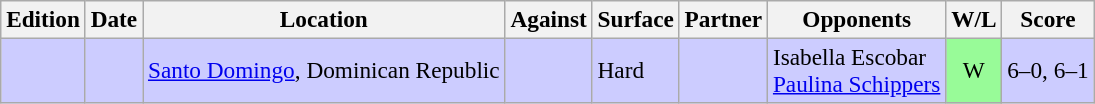<table class=wikitable style=font-size:97%>
<tr>
<th>Edition</th>
<th>Date</th>
<th>Location</th>
<th>Against</th>
<th>Surface</th>
<th>Partner</th>
<th>Opponents</th>
<th>W/L</th>
<th>Score</th>
</tr>
<tr style="background:#ccf;">
<td rowspan="1"></td>
<td></td>
<td rowspan="1"><a href='#'>Santo Domingo</a>, Dominican Republic</td>
<td> </td>
<td rowspan="1">Hard</td>
<td> </td>
<td> Isabella Escobar <br>  <a href='#'>Paulina Schippers</a></td>
<td style="text-align:center; background:#98fb98;">W</td>
<td>6–0, 6–1</td>
</tr>
</table>
